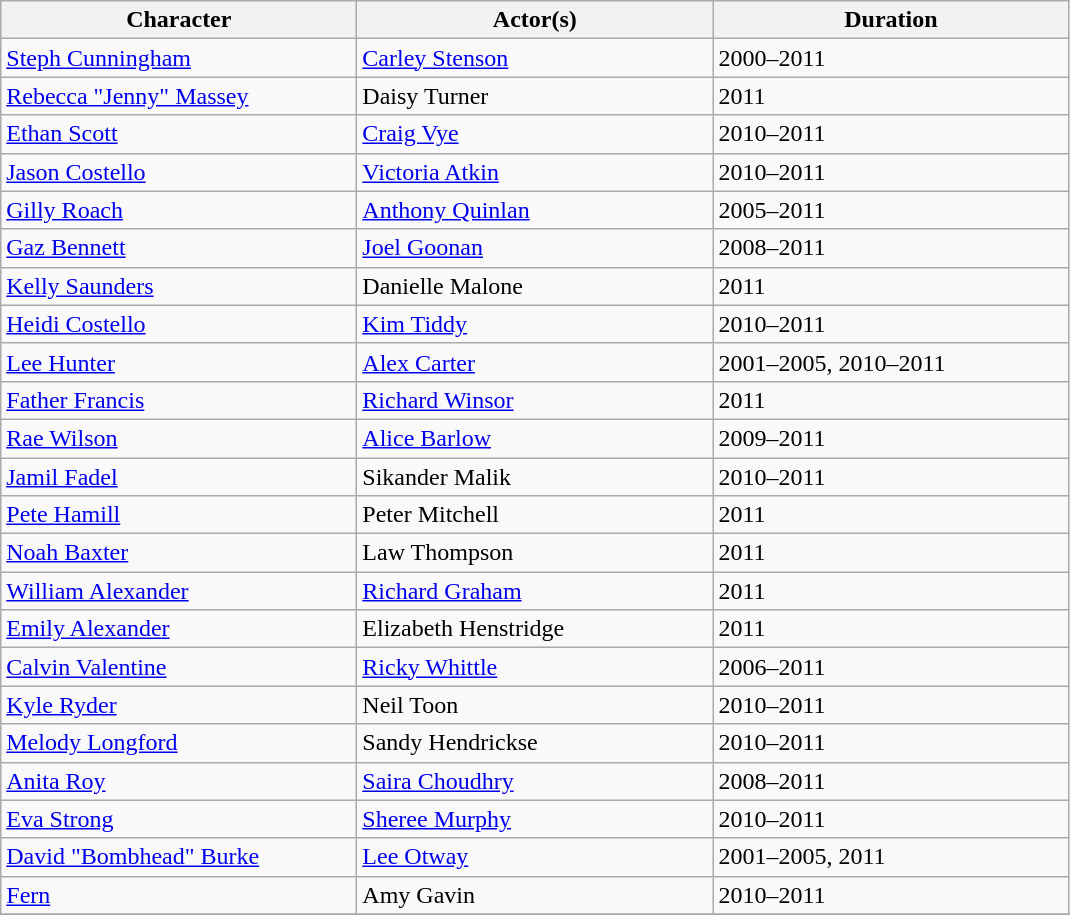<table class="wikitable sortable sticky-header">
<tr>
<th scope="col" style="width:230px;">Character</th>
<th scope="col" style="width:230px;">Actor(s)</th>
<th scope="col" style="width:230px;">Duration</th>
</tr>
<tr>
<td><a href='#'>Steph Cunningham</a></td>
<td><a href='#'>Carley Stenson</a></td>
<td>2000–2011</td>
</tr>
<tr>
<td><a href='#'>Rebecca "Jenny" Massey</a></td>
<td>Daisy Turner</td>
<td>2011</td>
</tr>
<tr>
<td><a href='#'>Ethan Scott</a></td>
<td><a href='#'>Craig Vye</a></td>
<td>2010–2011</td>
</tr>
<tr>
<td><a href='#'>Jason Costello</a></td>
<td><a href='#'>Victoria Atkin</a></td>
<td>2010–2011</td>
</tr>
<tr>
<td><a href='#'>Gilly Roach</a></td>
<td><a href='#'>Anthony Quinlan</a></td>
<td>2005–2011</td>
</tr>
<tr>
<td><a href='#'>Gaz Bennett</a></td>
<td><a href='#'>Joel Goonan</a></td>
<td>2008–2011</td>
</tr>
<tr>
<td><a href='#'>Kelly Saunders</a></td>
<td>Danielle Malone</td>
<td>2011</td>
</tr>
<tr>
<td><a href='#'>Heidi Costello</a></td>
<td><a href='#'>Kim Tiddy</a></td>
<td>2010–2011</td>
</tr>
<tr>
<td><a href='#'>Lee Hunter</a></td>
<td><a href='#'>Alex Carter</a></td>
<td>2001–2005, 2010–2011</td>
</tr>
<tr>
<td><a href='#'>Father Francis</a></td>
<td><a href='#'>Richard Winsor</a></td>
<td>2011</td>
</tr>
<tr>
<td><a href='#'>Rae Wilson</a></td>
<td><a href='#'>Alice Barlow</a></td>
<td>2009–2011</td>
</tr>
<tr>
<td><a href='#'>Jamil Fadel</a></td>
<td>Sikander Malik</td>
<td>2010–2011</td>
</tr>
<tr>
<td><a href='#'>Pete Hamill</a></td>
<td>Peter Mitchell</td>
<td>2011</td>
</tr>
<tr>
<td><a href='#'>Noah Baxter</a></td>
<td>Law Thompson</td>
<td>2011</td>
</tr>
<tr>
<td><a href='#'>William Alexander</a></td>
<td><a href='#'>Richard Graham</a></td>
<td>2011</td>
</tr>
<tr>
<td><a href='#'>Emily Alexander</a></td>
<td>Elizabeth Henstridge</td>
<td>2011</td>
</tr>
<tr>
<td><a href='#'>Calvin Valentine</a></td>
<td><a href='#'>Ricky Whittle</a></td>
<td>2006–2011</td>
</tr>
<tr>
<td><a href='#'>Kyle Ryder</a></td>
<td>Neil Toon</td>
<td>2010–2011</td>
</tr>
<tr>
<td><a href='#'>Melody Longford</a></td>
<td>Sandy Hendrickse</td>
<td>2010–2011</td>
</tr>
<tr>
<td><a href='#'>Anita Roy</a></td>
<td><a href='#'>Saira Choudhry</a></td>
<td>2008–2011</td>
</tr>
<tr>
<td><a href='#'>Eva Strong</a></td>
<td><a href='#'>Sheree Murphy</a></td>
<td>2010–2011</td>
</tr>
<tr>
<td><a href='#'>David "Bombhead" Burke</a></td>
<td><a href='#'>Lee Otway</a></td>
<td>2001–2005, 2011</td>
</tr>
<tr>
<td><a href='#'>Fern</a></td>
<td>Amy Gavin</td>
<td>2010–2011</td>
</tr>
<tr>
</tr>
</table>
